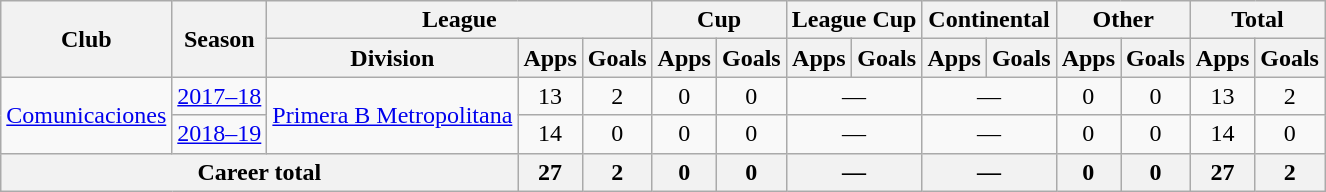<table class="wikitable" style="text-align:center">
<tr>
<th rowspan="2">Club</th>
<th rowspan="2">Season</th>
<th colspan="3">League</th>
<th colspan="2">Cup</th>
<th colspan="2">League Cup</th>
<th colspan="2">Continental</th>
<th colspan="2">Other</th>
<th colspan="2">Total</th>
</tr>
<tr>
<th>Division</th>
<th>Apps</th>
<th>Goals</th>
<th>Apps</th>
<th>Goals</th>
<th>Apps</th>
<th>Goals</th>
<th>Apps</th>
<th>Goals</th>
<th>Apps</th>
<th>Goals</th>
<th>Apps</th>
<th>Goals</th>
</tr>
<tr>
<td rowspan="2"><a href='#'>Comunicaciones</a></td>
<td><a href='#'>2017–18</a></td>
<td rowspan="2"><a href='#'>Primera B Metropolitana</a></td>
<td>13</td>
<td>2</td>
<td>0</td>
<td>0</td>
<td colspan="2">—</td>
<td colspan="2">—</td>
<td>0</td>
<td>0</td>
<td>13</td>
<td>2</td>
</tr>
<tr>
<td><a href='#'>2018–19</a></td>
<td>14</td>
<td>0</td>
<td>0</td>
<td>0</td>
<td colspan="2">—</td>
<td colspan="2">—</td>
<td>0</td>
<td>0</td>
<td>14</td>
<td>0</td>
</tr>
<tr>
<th colspan="3">Career total</th>
<th>27</th>
<th>2</th>
<th>0</th>
<th>0</th>
<th colspan="2">—</th>
<th colspan="2">—</th>
<th>0</th>
<th>0</th>
<th>27</th>
<th>2</th>
</tr>
</table>
